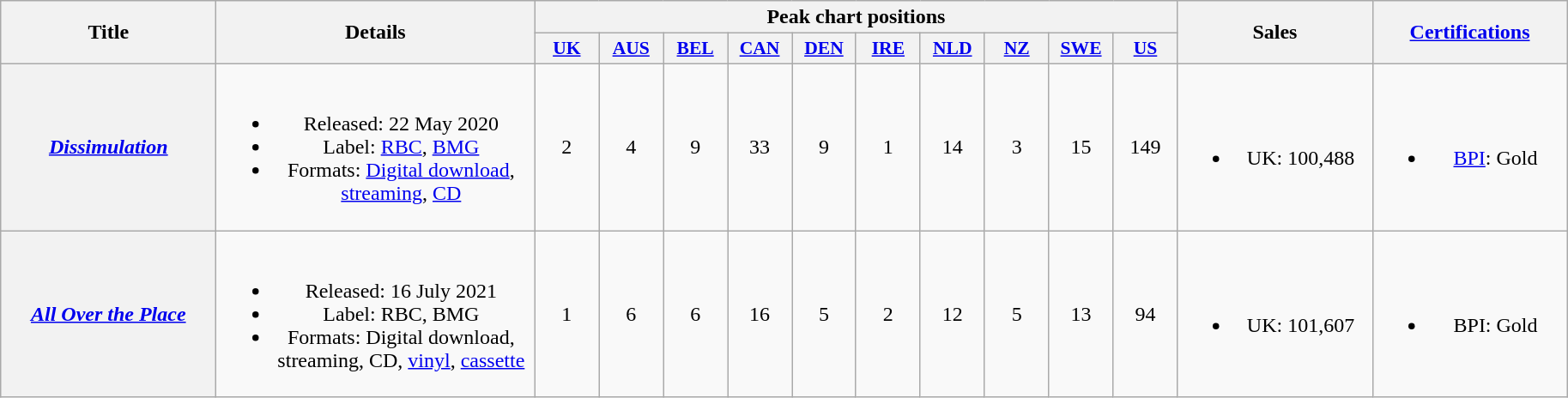<table class="wikitable plainrowheaders" style="text-align:center;">
<tr>
<th scope="col" rowspan="2" style="width:10em;">Title</th>
<th scope="col" rowspan="2" style="width:15em;">Details</th>
<th scope="col" colspan="10">Peak chart positions</th>
<th scope="col" rowspan="2" style="width:9em;">Sales</th>
<th scope="col" rowspan="2" style="width:9em;"><a href='#'>Certifications</a></th>
</tr>
<tr>
<th scope="col" style="width:3em;font-size:90%;"><a href='#'>UK</a><br></th>
<th scope="col" style="width:3em;font-size:90%;"><a href='#'>AUS</a><br></th>
<th scope="col" style="width:3em;font-size:90%;"><a href='#'>BEL</a><br></th>
<th scope="col" style="width:3em;font-size:90%;"><a href='#'>CAN</a><br></th>
<th scope="col" style="width:3em;font-size:90%;"><a href='#'>DEN</a><br></th>
<th scope="col" style="width:3em;font-size:90%;"><a href='#'>IRE</a><br></th>
<th scope="col" style="width:3em;font-size:90%;"><a href='#'>NLD</a><br></th>
<th scope="col" style="width:3em;font-size:90%;"><a href='#'>NZ</a><br></th>
<th scope="col" style="width:3em;font-size:90%;"><a href='#'>SWE</a><br></th>
<th scope="col" style="width:3em;font-size:90%;"><a href='#'>US</a><br></th>
</tr>
<tr>
<th scope="row"><em><a href='#'>Dissimulation</a></em></th>
<td><br><ul><li>Released: 22 May 2020</li><li>Label: <a href='#'>RBC</a>, <a href='#'>BMG</a></li><li>Formats: <a href='#'>Digital download</a>, <a href='#'>streaming</a>, <a href='#'>CD</a></li></ul></td>
<td>2</td>
<td>4</td>
<td>9</td>
<td>33</td>
<td>9</td>
<td>1</td>
<td>14</td>
<td>3</td>
<td>15</td>
<td>149</td>
<td><br><ul><li>UK: 100,488</li></ul></td>
<td><br><ul><li><a href='#'>BPI</a>: Gold</li></ul></td>
</tr>
<tr>
<th scope="row"><em><a href='#'>All Over the Place</a></em></th>
<td><br><ul><li>Released: 16 July 2021</li><li>Label: RBC, BMG</li><li>Formats: Digital download, streaming, CD, <a href='#'>vinyl</a>, <a href='#'>cassette</a></li></ul></td>
<td>1</td>
<td>6</td>
<td>6</td>
<td>16</td>
<td>5</td>
<td>2</td>
<td>12</td>
<td>5</td>
<td>13</td>
<td>94</td>
<td><br><ul><li>UK: 101,607</li></ul></td>
<td><br><ul><li>BPI: Gold</li></ul></td>
</tr>
</table>
